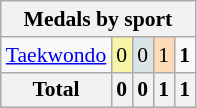<table class="wikitable" style="font-size:90%; text-align:center;">
<tr>
<th colspan="5">Medals by sport</th>
</tr>
<tr>
<td align="left"><a href='#'>Taekwondo</a></td>
<td style="background:#F7F6A8;">0</td>
<td style="background:#DCE5E5;">0</td>
<td style="background:#FFDAB9;">1</td>
<td><strong>1</strong></td>
</tr>
<tr class="sortbottom">
<th>Total</th>
<th>0</th>
<th>0</th>
<th>1</th>
<th>1</th>
</tr>
</table>
